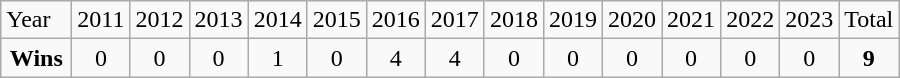<table class=wikitable>
<tr>
<td>Year</td>
<td>2011</td>
<td>2012</td>
<td>2013</td>
<td>2014</td>
<td>2015</td>
<td>2016</td>
<td>2017</td>
<td>2018</td>
<td>2019</td>
<td>2020</td>
<td>2021</td>
<td>2022</td>
<td>2023</td>
<td>Total</td>
</tr>
<tr align=center>
<td width=40><strong>Wins</strong></td>
<td>0</td>
<td>0</td>
<td>0</td>
<td>1</td>
<td>0</td>
<td>4</td>
<td>4</td>
<td>0</td>
<td>0</td>
<td>0</td>
<td>0</td>
<td>0</td>
<td>0</td>
<td><strong>9</strong></td>
</tr>
</table>
